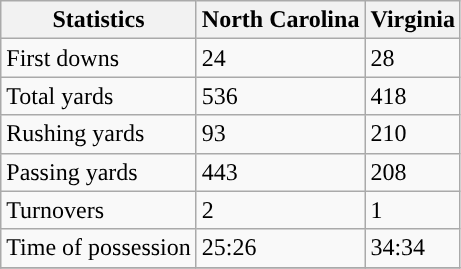<table class="wikitable">
<tr>
<th>Statistics</th>
<th>North Carolina</th>
<th>Virginia</th>
</tr>
<tr>
<td>First downs</td>
<td>24</td>
<td>28</td>
</tr>
<tr>
<td>Total yards</td>
<td>536</td>
<td>418</td>
</tr>
<tr>
<td>Rushing yards</td>
<td>93</td>
<td>210</td>
</tr>
<tr>
<td>Passing yards</td>
<td>443</td>
<td>208</td>
</tr>
<tr>
<td>Turnovers</td>
<td>2</td>
<td>1</td>
</tr>
<tr>
<td>Time of possession</td>
<td>25:26</td>
<td>34:34</td>
</tr>
<tr>
</tr>
</table>
